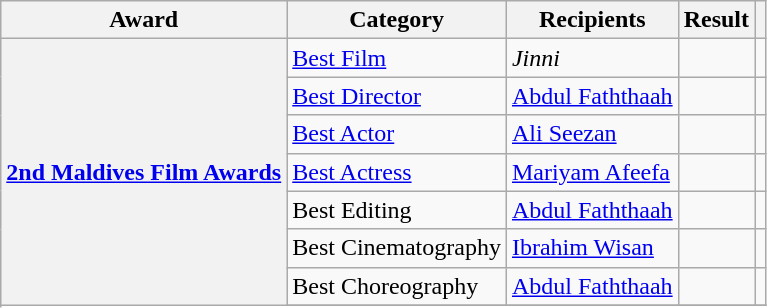<table class="wikitable plainrowheaders sortable">
<tr>
<th scope="col">Award</th>
<th scope="col">Category</th>
<th scope="col">Recipients</th>
<th scope="col">Result</th>
<th scope="col" class="unsortable"></th>
</tr>
<tr>
<th scope="row" rowspan="22"><a href='#'>2nd Maldives Film Awards</a></th>
<td><a href='#'>Best Film</a></td>
<td><em>Jinni</em></td>
<td></td>
<td style="text-align:center;"></td>
</tr>
<tr>
<td><a href='#'>Best Director</a></td>
<td><a href='#'>Abdul Faththaah</a></td>
<td></td>
<td style="text-align:center;"></td>
</tr>
<tr>
<td><a href='#'>Best Actor</a></td>
<td><a href='#'>Ali Seezan</a></td>
<td></td>
<td style="text-align:center;"></td>
</tr>
<tr>
<td><a href='#'>Best Actress</a></td>
<td><a href='#'>Mariyam Afeefa</a></td>
<td></td>
<td style="text-align:center;"></td>
</tr>
<tr>
<td>Best Editing</td>
<td><a href='#'>Abdul Faththaah</a></td>
<td></td>
<td style="text-align:center;"></td>
</tr>
<tr>
<td>Best Cinematography</td>
<td><a href='#'>Ibrahim Wisan</a></td>
<td></td>
<td style="text-align:center;"></td>
</tr>
<tr>
<td>Best Choreography</td>
<td><a href='#'>Abdul Faththaah</a></td>
<td></td>
<td style="text-align:center;"></td>
</tr>
<tr>
</tr>
</table>
